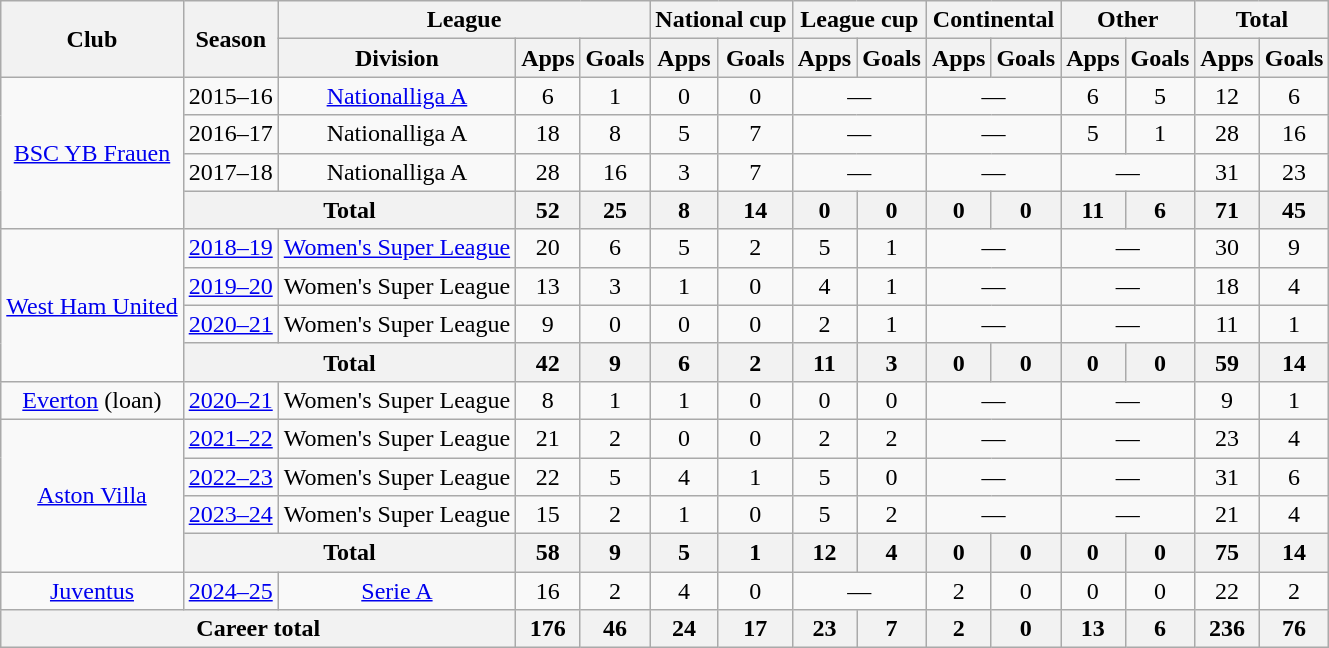<table class="wikitable" style="text-align:center">
<tr>
<th rowspan="2">Club</th>
<th rowspan="2">Season</th>
<th colspan="3">League</th>
<th colspan="2">National cup</th>
<th colspan="2">League cup</th>
<th colspan="2">Continental</th>
<th colspan="2">Other</th>
<th colspan="2">Total</th>
</tr>
<tr>
<th>Division</th>
<th>Apps</th>
<th>Goals</th>
<th>Apps</th>
<th>Goals</th>
<th>Apps</th>
<th>Goals</th>
<th>Apps</th>
<th>Goals</th>
<th>Apps</th>
<th>Goals</th>
<th>Apps</th>
<th>Goals</th>
</tr>
<tr>
<td rowspan="4"><a href='#'>BSC YB Frauen</a></td>
<td>2015–16</td>
<td><a href='#'>Nationalliga A</a></td>
<td>6</td>
<td>1</td>
<td>0</td>
<td>0</td>
<td colspan="2">—</td>
<td colspan="2">—</td>
<td>6</td>
<td>5</td>
<td>12</td>
<td>6</td>
</tr>
<tr>
<td>2016–17</td>
<td>Nationalliga A</td>
<td>18</td>
<td>8</td>
<td>5</td>
<td>7</td>
<td colspan="2">—</td>
<td colspan="2">—</td>
<td>5</td>
<td>1</td>
<td>28</td>
<td>16</td>
</tr>
<tr>
<td>2017–18</td>
<td>Nationalliga A</td>
<td>28</td>
<td>16</td>
<td>3</td>
<td>7</td>
<td colspan="2">—</td>
<td colspan="2">—</td>
<td colspan="2">—</td>
<td>31</td>
<td>23</td>
</tr>
<tr>
<th colspan="2">Total</th>
<th>52</th>
<th>25</th>
<th>8</th>
<th>14</th>
<th>0</th>
<th>0</th>
<th>0</th>
<th>0</th>
<th>11</th>
<th>6</th>
<th>71</th>
<th>45</th>
</tr>
<tr>
<td rowspan="4"><a href='#'>West Ham United</a></td>
<td><a href='#'>2018–19</a></td>
<td><a href='#'>Women's Super League</a></td>
<td>20</td>
<td>6</td>
<td>5</td>
<td>2</td>
<td>5</td>
<td>1</td>
<td colspan="2">—</td>
<td colspan="2">—</td>
<td>30</td>
<td>9</td>
</tr>
<tr>
<td><a href='#'>2019–20</a></td>
<td>Women's Super League</td>
<td>13</td>
<td>3</td>
<td>1</td>
<td>0</td>
<td>4</td>
<td>1</td>
<td colspan="2">—</td>
<td colspan="2">—</td>
<td>18</td>
<td>4</td>
</tr>
<tr>
<td><a href='#'>2020–21</a></td>
<td>Women's Super League</td>
<td>9</td>
<td>0</td>
<td>0</td>
<td>0</td>
<td>2</td>
<td>1</td>
<td colspan="2">—</td>
<td colspan="2">—</td>
<td>11</td>
<td>1</td>
</tr>
<tr>
<th colspan="2">Total</th>
<th>42</th>
<th>9</th>
<th>6</th>
<th>2</th>
<th>11</th>
<th>3</th>
<th>0</th>
<th>0</th>
<th>0</th>
<th>0</th>
<th>59</th>
<th>14</th>
</tr>
<tr>
<td><a href='#'>Everton</a> (loan)</td>
<td><a href='#'>2020–21</a></td>
<td>Women's Super League</td>
<td>8</td>
<td>1</td>
<td>1</td>
<td>0</td>
<td>0</td>
<td>0</td>
<td colspan="2">—</td>
<td colspan="2">—</td>
<td>9</td>
<td>1</td>
</tr>
<tr>
<td rowspan="4"><a href='#'>Aston Villa</a></td>
<td><a href='#'>2021–22</a></td>
<td>Women's Super League</td>
<td>21</td>
<td>2</td>
<td>0</td>
<td>0</td>
<td>2</td>
<td>2</td>
<td colspan="2">—</td>
<td colspan="2">—</td>
<td>23</td>
<td>4</td>
</tr>
<tr>
<td><a href='#'>2022–23</a></td>
<td>Women's Super League</td>
<td>22</td>
<td>5</td>
<td>4</td>
<td>1</td>
<td>5</td>
<td>0</td>
<td colspan="2">—</td>
<td colspan="2">—</td>
<td>31</td>
<td>6</td>
</tr>
<tr>
<td><a href='#'>2023–24</a></td>
<td>Women's Super League</td>
<td>15</td>
<td>2</td>
<td>1</td>
<td>0</td>
<td>5</td>
<td>2</td>
<td colspan="2">—</td>
<td colspan="2">—</td>
<td>21</td>
<td>4</td>
</tr>
<tr>
<th colspan="2">Total</th>
<th>58</th>
<th>9</th>
<th>5</th>
<th>1</th>
<th>12</th>
<th>4</th>
<th>0</th>
<th>0</th>
<th>0</th>
<th>0</th>
<th>75</th>
<th>14</th>
</tr>
<tr>
<td><a href='#'>Juventus</a></td>
<td><a href='#'>2024–25</a></td>
<td><a href='#'>Serie A</a></td>
<td>16</td>
<td>2</td>
<td>4</td>
<td>0</td>
<td colspan="2">—</td>
<td>2</td>
<td>0</td>
<td>0</td>
<td>0</td>
<td>22</td>
<td>2</td>
</tr>
<tr>
<th colspan="3">Career total</th>
<th>176</th>
<th>46</th>
<th>24</th>
<th>17</th>
<th>23</th>
<th>7</th>
<th>2</th>
<th>0</th>
<th>13</th>
<th>6</th>
<th>236</th>
<th>76</th>
</tr>
</table>
